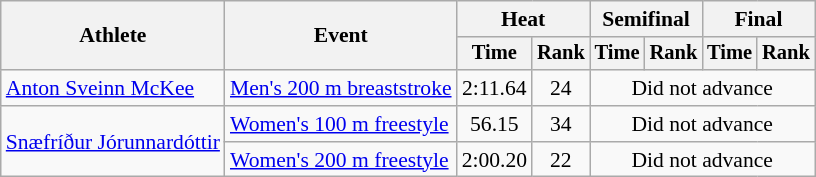<table class=wikitable style="font-size:90%">
<tr>
<th rowspan="2">Athlete</th>
<th rowspan="2">Event</th>
<th colspan="2">Heat</th>
<th colspan="2">Semifinal</th>
<th colspan="2">Final</th>
</tr>
<tr style="font-size:95%">
<th>Time</th>
<th>Rank</th>
<th>Time</th>
<th>Rank</th>
<th>Time</th>
<th>Rank</th>
</tr>
<tr align=center>
<td align=left><a href='#'>Anton Sveinn McKee</a></td>
<td align=left><a href='#'>Men's 200 m breaststroke</a></td>
<td>2:11.64</td>
<td>24</td>
<td colspan="4">Did not advance</td>
</tr>
<tr align=center>
<td align=left rowspan=2><a href='#'>Snæfríður Jórunnardóttir</a></td>
<td align=left><a href='#'>Women's 100 m freestyle</a></td>
<td>56.15</td>
<td>34</td>
<td colspan="4">Did not advance</td>
</tr>
<tr align=center>
<td align=left><a href='#'>Women's 200 m freestyle</a></td>
<td>2:00.20</td>
<td>22</td>
<td colspan="4">Did not advance</td>
</tr>
</table>
